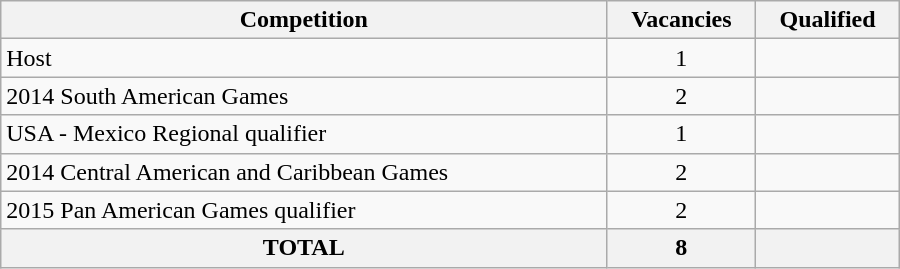<table class = "wikitable" width=600>
<tr>
<th>Competition</th>
<th>Vacancies</th>
<th>Qualified</th>
</tr>
<tr>
<td>Host</td>
<td align="center">1</td>
<td></td>
</tr>
<tr>
<td>2014 South American Games</td>
<td align="center">2</td>
<td><br></td>
</tr>
<tr>
<td>USA - Mexico Regional qualifier</td>
<td align="center">1</td>
<td></td>
</tr>
<tr>
<td>2014 Central American and Caribbean Games</td>
<td align="center">2</td>
<td><br></td>
</tr>
<tr>
<td>2015 Pan American Games qualifier</td>
<td align="center">2</td>
<td><br></td>
</tr>
<tr>
<th>TOTAL</th>
<th>8</th>
<th></th>
</tr>
</table>
